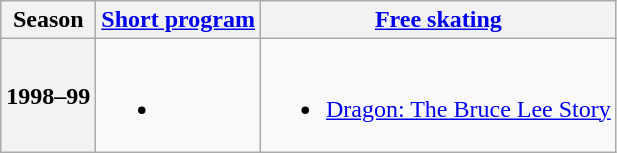<table class=wikitable style=text-align:center>
<tr>
<th>Season</th>
<th><a href='#'>Short program</a></th>
<th><a href='#'>Free skating</a></th>
</tr>
<tr>
<th>1998–99 <br> </th>
<td><br><ul><li></li></ul></td>
<td><br><ul><li><a href='#'>Dragon: The Bruce Lee Story</a> <br></li></ul></td>
</tr>
</table>
